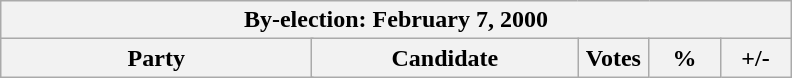<table class="wikitable">
<tr>
<th colspan="6">By-election: February 7, 2000</th>
</tr>
<tr>
<th colspan="2" style="width: 200px">Party</th>
<th style="width: 170px">Candidate</th>
<th style="width: 40px">Votes</th>
<th style="width: 40px">%</th>
<th style="width: 40px">+/-<br>



</th>
</tr>
</table>
